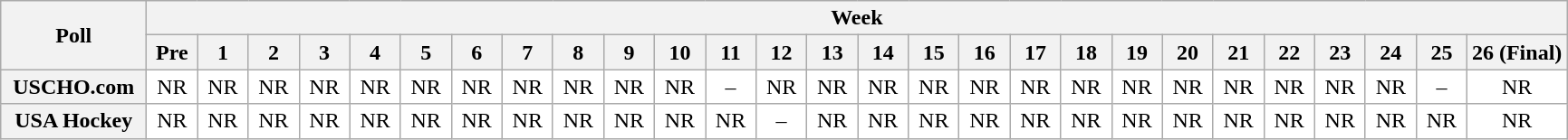<table class="wikitable" style="white-space:nowrap;">
<tr>
<th scope="col" width="100" rowspan="2">Poll</th>
<th colspan="28">Week</th>
</tr>
<tr>
<th scope="col" width="30">Pre</th>
<th scope="col" width="30">1</th>
<th scope="col" width="30">2</th>
<th scope="col" width="30">3</th>
<th scope="col" width="30">4</th>
<th scope="col" width="30">5</th>
<th scope="col" width="30">6</th>
<th scope="col" width="30">7</th>
<th scope="col" width="30">8</th>
<th scope="col" width="30">9</th>
<th scope="col" width="30">10</th>
<th scope="col" width="30">11</th>
<th scope="col" width="30">12</th>
<th scope="col" width="30">13</th>
<th scope="col" width="30">14</th>
<th scope="col" width="30">15</th>
<th scope="col" width="30">16</th>
<th scope="col" width="30">17</th>
<th scope="col" width="30">18</th>
<th scope="col" width="30">19</th>
<th scope="col" width="30">20</th>
<th scope="col" width="30">21</th>
<th scope="col" width="30">22</th>
<th scope="col" width="30">23</th>
<th scope="col" width="30">24</th>
<th scope="col" width="30">25</th>
<th scope="col" width="30">26 (Final)</th>
</tr>
<tr style="text-align:center;">
<th>USCHO.com</th>
<td bgcolor=FFFFFF>NR</td>
<td bgcolor=FFFFFF>NR</td>
<td bgcolor=FFFFFF>NR</td>
<td bgcolor=FFFFFF>NR</td>
<td bgcolor=FFFFFF>NR</td>
<td bgcolor=FFFFFF>NR</td>
<td bgcolor=FFFFFF>NR</td>
<td bgcolor=FFFFFF>NR</td>
<td bgcolor=FFFFFF>NR</td>
<td bgcolor=FFFFFF>NR</td>
<td bgcolor=FFFFFF>NR</td>
<td bgcolor=FFFFFF>–</td>
<td bgcolor=FFFFFF>NR</td>
<td bgcolor=FFFFFF>NR</td>
<td bgcolor=FFFFFF>NR</td>
<td bgcolor=FFFFFF>NR</td>
<td bgcolor=FFFFFF>NR</td>
<td bgcolor=FFFFFF>NR</td>
<td bgcolor=FFFFFF>NR</td>
<td bgcolor=FFFFFF>NR</td>
<td bgcolor=FFFFFF>NR</td>
<td bgcolor=FFFFFF>NR</td>
<td bgcolor=FFFFFF>NR</td>
<td bgcolor=FFFFFF>NR</td>
<td bgcolor=FFFFFF>NR</td>
<td bgcolor=FFFFFF>–</td>
<td bgcolor=FFFFFF>NR</td>
</tr>
<tr style="text-align:center;">
<th>USA Hockey</th>
<td bgcolor=FFFFFF>NR</td>
<td bgcolor=FFFFFF>NR</td>
<td bgcolor=FFFFFF>NR</td>
<td bgcolor=FFFFFF>NR</td>
<td bgcolor=FFFFFF>NR</td>
<td bgcolor=FFFFFF>NR</td>
<td bgcolor=FFFFFF>NR</td>
<td bgcolor=FFFFFF>NR</td>
<td bgcolor=FFFFFF>NR</td>
<td bgcolor=FFFFFF>NR</td>
<td bgcolor=FFFFFF>NR</td>
<td bgcolor=FFFFFF>NR</td>
<td bgcolor=FFFFFF>–</td>
<td bgcolor=FFFFFF>NR</td>
<td bgcolor=FFFFFF>NR</td>
<td bgcolor=FFFFFF>NR</td>
<td bgcolor=FFFFFF>NR</td>
<td bgcolor=FFFFFF>NR</td>
<td bgcolor=FFFFFF>NR</td>
<td bgcolor=FFFFFF>NR</td>
<td bgcolor=FFFFFF>NR</td>
<td bgcolor=FFFFFF>NR</td>
<td bgcolor=FFFFFF>NR</td>
<td bgcolor=FFFFFF>NR</td>
<td bgcolor=FFFFFF>NR</td>
<td bgcolor=FFFFFF>NR</td>
<td bgcolor=FFFFFF>NR</td>
</tr>
</table>
